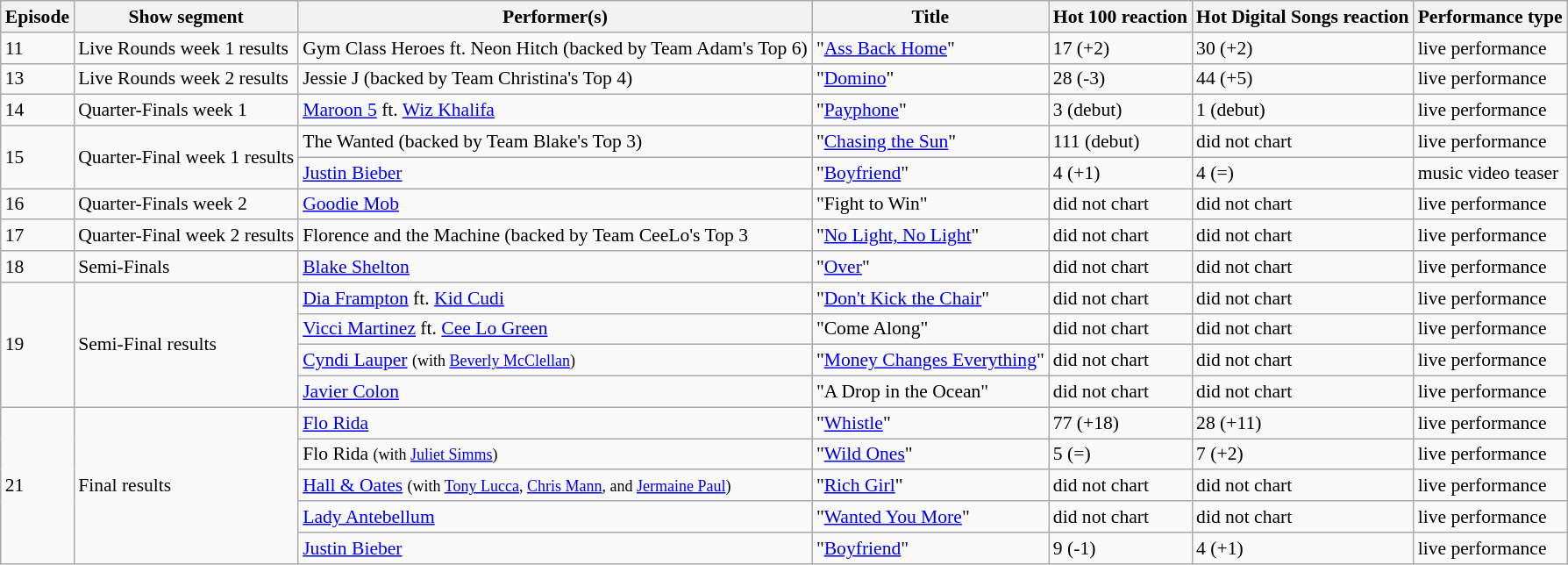<table class="wikitable" style="font-size:90%;">
<tr>
<th>Episode</th>
<th>Show segment</th>
<th>Performer(s)</th>
<th>Title</th>
<th>Hot 100 reaction</th>
<th>Hot Digital Songs reaction</th>
<th>Performance type</th>
</tr>
<tr>
<td>11</td>
<td>Live Rounds week 1 results</td>
<td>Gym Class Heroes ft. Neon Hitch (backed by Team Adam's Top 6)</td>
<td>"<a href='#'>Ass Back Home</a>"</td>
<td>17 (+2)</td>
<td>30 (+2)</td>
<td>live performance</td>
</tr>
<tr>
<td>13</td>
<td>Live Rounds week 2 results</td>
<td>Jessie J (backed by Team Christina's Top 4)</td>
<td>"<a href='#'>Domino</a>"</td>
<td>28 (-3)</td>
<td>44 (+5)</td>
<td>live performance</td>
</tr>
<tr>
<td>14</td>
<td>Quarter-Finals week 1</td>
<td><a href='#'>Maroon 5</a> ft. <a href='#'>Wiz Khalifa</a></td>
<td>"<a href='#'>Payphone</a>"</td>
<td>3 (debut)</td>
<td>1 (debut)</td>
<td>live performance</td>
</tr>
<tr>
<td rowspan=2>15</td>
<td rowspan=2>Quarter-Final week 1 results</td>
<td>The Wanted (backed by Team Blake's Top 3)</td>
<td>"<a href='#'>Chasing the Sun</a>"</td>
<td>111 (debut)</td>
<td>did not chart</td>
<td>live performance</td>
</tr>
<tr>
<td><a href='#'>Justin Bieber</a></td>
<td>"<a href='#'>Boyfriend</a>"</td>
<td>4 (+1)</td>
<td>4 (=)</td>
<td>music video teaser</td>
</tr>
<tr>
<td>16</td>
<td>Quarter-Finals week 2</td>
<td><a href='#'>Goodie Mob</a></td>
<td>"Fight to Win"</td>
<td>did not chart</td>
<td>did not chart</td>
<td>live performance</td>
</tr>
<tr>
<td>17</td>
<td>Quarter-Final week 2 results</td>
<td>Florence and the Machine (backed by Team CeeLo's Top 3</td>
<td>"<a href='#'>No Light, No Light</a>"</td>
<td>did not chart</td>
<td>did not chart</td>
<td>live performance</td>
</tr>
<tr>
<td>18</td>
<td>Semi-Finals</td>
<td><a href='#'>Blake Shelton</a></td>
<td>"<a href='#'>Over</a>"</td>
<td>did not chart</td>
<td>did not chart</td>
<td>live performance</td>
</tr>
<tr>
<td rowspan=4>19</td>
<td rowspan=4>Semi-Final results</td>
<td><a href='#'>Dia Frampton</a> ft. <a href='#'>Kid Cudi</a></td>
<td>"<a href='#'>Don't Kick the Chair</a>"</td>
<td>did not chart</td>
<td>did not chart</td>
<td>live performance</td>
</tr>
<tr>
<td><a href='#'>Vicci Martinez</a> ft. <a href='#'>Cee Lo Green</a></td>
<td>"Come Along"</td>
<td>did not chart</td>
<td>did not chart</td>
<td>live performance</td>
</tr>
<tr>
<td><a href='#'>Cyndi Lauper</a> <small>(with <a href='#'>Beverly McClellan</a>)</small></td>
<td>"<a href='#'>Money Changes Everything</a>"</td>
<td>did not chart</td>
<td>did not chart</td>
<td>live performance</td>
</tr>
<tr>
<td><a href='#'>Javier Colon</a></td>
<td>"A Drop in the Ocean"</td>
<td>did not chart</td>
<td>did not chart</td>
<td>live performance</td>
</tr>
<tr>
<td rowspan=5>21</td>
<td rowspan=5>Final results</td>
<td><a href='#'>Flo Rida</a></td>
<td>"<a href='#'>Whistle</a>"</td>
<td>77 (+18)</td>
<td>28 (+11)</td>
<td>live performance</td>
</tr>
<tr>
<td>Flo Rida <small>(with <a href='#'>Juliet Simms</a>)</small></td>
<td>"<a href='#'>Wild Ones</a>"</td>
<td>5 (=)</td>
<td>7 (+2)</td>
<td>live performance</td>
</tr>
<tr>
<td><a href='#'>Hall & Oates</a> <small>(with <a href='#'>Tony Lucca</a>, <a href='#'>Chris Mann</a>, and <a href='#'>Jermaine Paul</a>)</small></td>
<td>"<a href='#'>Rich Girl</a>"</td>
<td>did not chart</td>
<td>did not chart</td>
<td>live performance</td>
</tr>
<tr>
<td><a href='#'>Lady Antebellum</a></td>
<td>"<a href='#'>Wanted You More</a>"</td>
<td>did not chart</td>
<td>did not chart</td>
<td>live performance</td>
</tr>
<tr>
<td><a href='#'>Justin Bieber</a></td>
<td>"<a href='#'>Boyfriend</a>"</td>
<td>9 (-1)</td>
<td>4 (+1)</td>
<td>live performance</td>
</tr>
</table>
